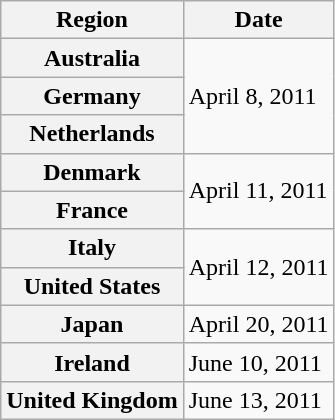<table class="wikitable plainrowheaders">
<tr>
<th scope="col">Region</th>
<th scope="col">Date</th>
</tr>
<tr>
<th scope="row">Australia</th>
<td rowspan="3">April 8, 2011</td>
</tr>
<tr>
<th scope="row">Germany</th>
</tr>
<tr>
<th scope="row">Netherlands</th>
</tr>
<tr>
<th scope="row">Denmark</th>
<td rowspan="2">April 11, 2011</td>
</tr>
<tr>
<th scope="row">France</th>
</tr>
<tr>
<th scope="row">Italy</th>
<td rowspan="2">April 12, 2011</td>
</tr>
<tr>
<th scope="row">United States</th>
</tr>
<tr>
<th scope="row">Japan</th>
<td>April 20, 2011</td>
</tr>
<tr>
<th scope="row">Ireland</th>
<td>June 10, 2011</td>
</tr>
<tr>
<th scope="row">United Kingdom</th>
<td>June 13, 2011</td>
</tr>
</table>
